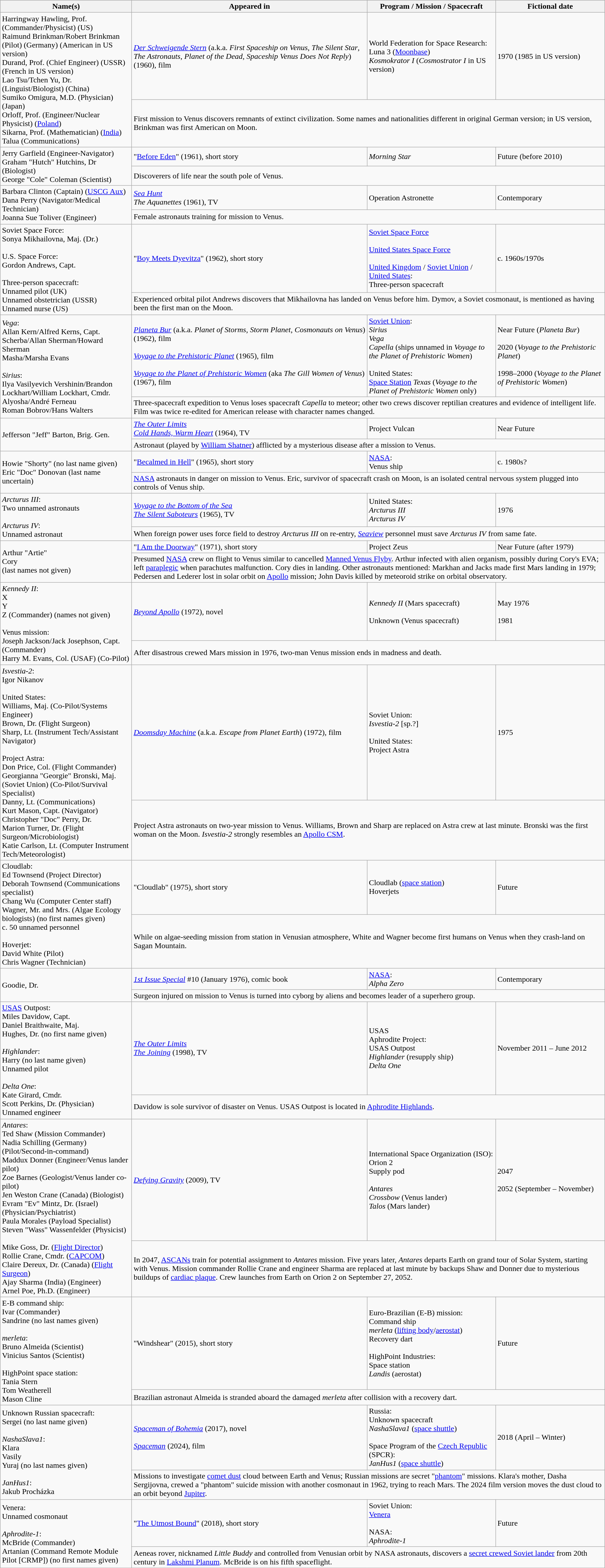<table Class="wikitable">
<tr>
<th>Name(s)</th>
<th>Appeared in</th>
<th>Program / Mission / Spacecraft</th>
<th>Fictional date</th>
</tr>
<tr>
<td rowspan="2">Harringway Hawling, Prof. (Commander/Physicist) (US)<br>Raimund Brinkman/Robert Brinkman (Pilot) (Germany) (American in US version)<br>Durand, Prof. (Chief Engineer) (USSR) (French in US version)<br>Lao Tsu/Tchen Yu, Dr. (Linguist/Biologist) (China)<br>Sumiko Omigura, M.D. (Physician) (Japan)<br>Orloff, Prof. (Engineer/Nuclear Physicist) (<a href='#'>Poland</a>)<br>Sikarna, Prof. (Mathematician) (<a href='#'>India</a>)<br>Talua (Communications)</td>
<td><em><a href='#'>Der Schweigende Stern</a></em> (a.k.a. <em>First Spaceship on Venus</em>, <em>The Silent Star</em>, <em>The Astronauts</em>, <em>Planet of the Dead</em>, <em>Spaceship Venus Does Not Reply</em>) (1960), film</td>
<td>World Federation for Space Research:<br>Luna 3 (<a href='#'>Moonbase</a>)<br><em>Kosmokrator I</em> (<em>Cosmostrator I</em> in US version)</td>
<td>1970 (1985 in US version)</td>
</tr>
<tr>
<td colspan="3">First mission to Venus discovers remnants of extinct civilization. Some names and nationalities different in original German version; in US version, Brinkman was first American on Moon.</td>
</tr>
<tr>
<td rowspan="2">Jerry Garfield (Engineer-Navigator)<br>Graham "Hutch" Hutchins, Dr (Biologist)<br>George "Cole" Coleman (Scientist)</td>
<td>"<a href='#'>Before Eden</a>" (1961), short story</td>
<td><em>Morning Star</em></td>
<td>Future (before 2010)</td>
</tr>
<tr>
<td colspan="3">Discoverers of life near the south pole of Venus.</td>
</tr>
<tr>
<td rowspan="2">Barbara Clinton (Captain) (<a href='#'>USCG Aux</a>)<br>Dana Perry (Navigator/Medical Technician)<br>Joanna Sue Toliver (Engineer)</td>
<td><em><a href='#'>Sea Hunt</a></em><br><em>The Aquanettes</em> (1961), TV</td>
<td>Operation Astronette</td>
<td>Contemporary</td>
</tr>
<tr>
<td colspan="3">Female astronauts training for mission to Venus.</td>
</tr>
<tr>
<td rowspan="2">Soviet Space Force:<br>Sonya Mikhailovna, Maj. (Dr.)<br><br>U.S. Space Force:<br>Gordon Andrews, Capt.<br><br>Three-person spacecraft:<br>Unnamed pilot (UK)<br>Unnamed obstetrician (USSR)<br>Unnamed nurse (US)</td>
<td>"<a href='#'>Boy Meets Dyevitza</a>" (1962), short story</td>
<td><a href='#'>Soviet Space Force</a><br><br><a href='#'>United States Space Force</a><br><br><a href='#'>United Kingdom</a> / <a href='#'>Soviet Union</a> / <a href='#'>United States</a>:<br>Three-person spacecraft</td>
<td>c. 1960s/1970s</td>
</tr>
<tr>
<td colspan="3">Experienced orbital pilot Andrews discovers that Mikhailovna has landed on Venus before him. Dymov, a Soviet cosmonaut, is mentioned as having been the first man on the Moon.</td>
</tr>
<tr>
<td rowspan="2"><em>Vega</em>:<br>Allan Kern/Alfred Kerns, Capt.<br>Scherba/Allan Sherman/Howard Sherman<br>Masha/Marsha Evans<br><br><em>Sirius</em>:<br>Ilya Vasilyevich Vershinin/Brandon Lockhart/William Lockhart, Cmdr.<br>Alyosha/André Ferneau<br>Roman Bobrov/Hans Walters</td>
<td><em><a href='#'>Planeta Bur</a></em> (a.k.a. <em>Planet of Storms</em>, <em>Storm Planet</em>, <em>Cosmonauts on Venus</em>) (1962), film<br><br><em><a href='#'>Voyage to the Prehistoric Planet</a></em> (1965), film<br><br><em><a href='#'>Voyage to the Planet of Prehistoric Women</a></em> (aka <em>The Gill Women of Venus</em>) (1967), film</td>
<td><a href='#'>Soviet Union</a>:<br><em>Sirius</em><br><em>Vega</em><br><em>Capella</em> (ships unnamed in <em>Voyage to the Planet of Prehistoric Women</em>)<br><br>United States:<br><a href='#'>Space Station</a> <em>Texas</em> (<em>Voyage to the Planet of Prehistoric Women</em> only)</td>
<td>Near Future (<em>Planeta Bur</em>)<br><br>2020 (<em>Voyage to the Prehistoric Planet</em>)<br><br>1998–2000 (<em>Voyage to the Planet of Prehistoric Women</em>)</td>
</tr>
<tr>
<td colspan="3">Three-spacecraft expedition to Venus loses spacecraft <em>Capella</em> to meteor; other two crews discover reptilian creatures and evidence of intelligent life. Film was twice re-edited for American release with character names changed.</td>
</tr>
<tr>
<td rowspan="2">Jefferson "Jeff" Barton, Brig. Gen.</td>
<td><em><a href='#'>The Outer Limits</a></em><br><em><a href='#'>Cold Hands, Warm Heart</a></em> (1964), TV</td>
<td>Project Vulcan</td>
<td>Near Future</td>
</tr>
<tr>
<td colspan="3">Astronaut (played by <a href='#'>William Shatner</a>) afflicted by a mysterious disease after a mission to Venus.</td>
</tr>
<tr>
<td rowspan="2">Howie "Shorty" (no last name given)<br>Eric "Doc" Donovan (last name uncertain)</td>
<td>"<a href='#'>Becalmed in Hell</a>" (1965), short story</td>
<td><a href='#'>NASA</a>:<br>Venus ship</td>
<td>c. 1980s?</td>
</tr>
<tr>
<td colspan="3"><a href='#'>NASA</a> astronauts in danger on mission to Venus. Eric, survivor of spacecraft crash on Moon, is an isolated central nervous system plugged into controls of Venus ship.</td>
</tr>
<tr>
<td rowspan="2"><em>Arcturus III</em>:<br>Two unnamed astronauts<br><br><em>Arcturus IV</em>:<br>Unnamed astronaut</td>
<td><em><a href='#'>Voyage to the Bottom of the Sea</a></em><br><em><a href='#'>The Silent Saboteurs</a></em> (1965), TV</td>
<td>United States:<br><em>Arcturus III</em><br><em>Arcturus IV</em></td>
<td>1976</td>
</tr>
<tr>
<td colspan="3">When foreign power uses force field to destroy <em>Arcturus III</em> on re-entry, <em><a href='#'>Seaview</a></em> personnel must save <em>Arcturus IV</em> from same fate.</td>
</tr>
<tr>
<td rowspan="2">Arthur "Artie"<br>Cory<br>(last names not given)</td>
<td>"<a href='#'>I Am the Doorway</a>" (1971), short story</td>
<td>Project Zeus</td>
<td>Near Future (after 1979)</td>
</tr>
<tr>
<td colspan="3">Presumed <a href='#'>NASA</a> crew on flight to Venus similar to cancelled <a href='#'>Manned Venus Flyby</a>. Arthur infected with alien organism, possibly during Cory's EVA; left <a href='#'>paraplegic</a> when parachutes malfunction. Cory dies in landing. Other astronauts mentioned: Markhan and Jacks made first Mars landing in 1979; Pedersen and Lederer lost in solar orbit on <a href='#'>Apollo</a> mission; John Davis killed by meteoroid strike on orbital observatory.</td>
</tr>
<tr>
<td rowspan="2"><em>Kennedy II</em>:<br>X<br>Y<br>Z (Commander) (names not given)<br><br>Venus mission:<br>Joseph Jackson/Jack Josephson, Capt. (Commander)<br>Harry M. Evans, Col. (USAF) (Co-Pilot)</td>
<td><em><a href='#'>Beyond Apollo</a></em> (1972), novel</td>
<td><em>Kennedy II</em> (Mars spacecraft)<br><br>Unknown (Venus spacecraft)</td>
<td>May 1976<br><br>1981</td>
</tr>
<tr>
<td colspan="3">After disastrous crewed Mars mission in 1976, two-man Venus mission ends in madness and death.</td>
</tr>
<tr>
<td rowspan="2"><em>Isvestia-2</em>:<br>Igor Nikanov<br><br>United States:<br>Williams, Maj. (Co-Pilot/Systems Engineer)<br>Brown, Dr. (Flight Surgeon)<br>Sharp, Lt. (Instrument Tech/Assistant Navigator)<br><br>Project Astra:<br>Don Price, Col. (Flight Commander)<br>Georgianna "Georgie" Bronski, Maj. (Soviet Union) (Co-Pilot/Survival Specialist)<br>Danny, Lt. (Communications)<br>Kurt Mason, Capt. (Navigator)<br>Christopher "Doc" Perry, Dr.<br>Marion Turner, Dr. (Flight Surgeon/Microbiologist)<br>Katie Carlson, Lt. (Computer Instrument Tech/Meteorologist)</td>
<td><em><a href='#'>Doomsday Machine</a></em> (a.k.a. <em>Escape from Planet Earth</em>) (1972), film</td>
<td>Soviet Union:<br><em>Isvestia-2</em> [sp.?]<br><br>United States:<br>Project Astra</td>
<td>1975</td>
</tr>
<tr>
<td colspan="3">Project Astra astronauts on two-year mission to Venus. Williams, Brown and Sharp are replaced on Astra crew at last minute. Bronski was the first woman on the Moon. <em>Isvestia-2</em> strongly resembles an <a href='#'>Apollo CSM</a>.</td>
</tr>
<tr>
<td rowspan="2">Cloudlab:<br>Ed Townsend (Project Director)<br>Deborah Townsend (Communications specialist)<br>Chang Wu (Computer Center staff)<br>Wagner, Mr. and Mrs. (Algae Ecology biologists) (no first names given)<br>c. 50 unnamed personnel<br><br>Hoverjet:<br>David White (Pilot)<br>Chris Wagner (Technician)</td>
<td>"Cloudlab" (1975), short story</td>
<td>Cloudlab (<a href='#'>space station</a>)<br>Hoverjets</td>
<td>Future</td>
</tr>
<tr>
<td colspan="3">While on algae-seeding mission from station in Venusian atmosphere, White and Wagner become first humans on Venus when they crash-land on Sagan Mountain.</td>
</tr>
<tr>
<td rowspan="2">Goodie, Dr.</td>
<td><em><a href='#'>1st Issue Special</a></em> #10 (January 1976), comic book</td>
<td><a href='#'>NASA</a>:<br><em>Alpha Zero</em></td>
<td>Contemporary</td>
</tr>
<tr>
<td colspan="3">Surgeon injured on mission to Venus is turned into cyborg by aliens and becomes leader of a superhero group.</td>
</tr>
<tr>
<td rowspan="2"><a href='#'>USAS</a> Outpost:<br>Miles Davidow, Capt.<br>Daniel Braithwaite, Maj.<br>Hughes, Dr. (no first name given)<br><br><em>Highlander</em>:<br>Harry (no last name given)<br>Unnamed pilot<br><br><em>Delta One</em>:<br>Kate Girard, Cmdr.<br>Scott Perkins, Dr. (Physician)<br>Unnamed engineer</td>
<td><em><a href='#'>The Outer Limits</a></em><br><em><a href='#'>The Joining</a></em> (1998), TV</td>
<td>USAS<br>Aphrodite Project:<br>USAS Outpost<br><em>Highlander</em> (resupply ship)<br><em>Delta One</em></td>
<td>November 2011 – June 2012</td>
</tr>
<tr>
<td colspan="3">Davidow is sole survivor of disaster on Venus. USAS Outpost is located in <a href='#'>Aphrodite Highlands</a>.</td>
</tr>
<tr>
<td rowspan="2"><em>Antares</em>:<br>Ted Shaw (Mission Commander)<br>Nadia Schilling (Germany) (Pilot/Second-in-command)<br>Maddux Donner (Engineer/Venus lander pilot)<br>Zoe Barnes (Geologist/Venus lander co-pilot)<br>Jen Weston Crane (Canada) (Biologist)<br>Evram "Ev" Mintz, Dr. (Israel) (Physician/Psychiatrist)<br>Paula Morales (Payload Specialist)<br>Steven "Wass" Wassenfelder (Physicist)<br><br>Mike Goss, Dr. (<a href='#'>Flight Director</a>)<br>Rollie Crane, Cmdr. (<a href='#'>CAPCOM</a>)<br>Claire Dereux, Dr. (Canada) (<a href='#'>Flight Surgeon</a>)<br>Ajay Sharma (India) (Engineer)<br>Arnel Poe, Ph.D. (Engineer)</td>
<td><em><a href='#'>Defying Gravity</a></em> (2009), TV</td>
<td>International Space Organization (ISO):<br>Orion 2<br>Supply pod<br><br><em>Antares</em><br><em>Crossbow</em> (Venus lander)<br><em>Talos</em> (Mars lander)</td>
<td>2047<br><br>2052 (September – November)</td>
</tr>
<tr>
<td colspan="3">In 2047, <a href='#'>ASCANs</a> train for potential assignment to <em>Antares</em> mission. Five years later, <em>Antares</em> departs Earth on grand tour of Solar System, starting with Venus. Mission commander Rollie Crane and engineer Sharma are replaced at last minute by backups Shaw and Donner due to mysterious buildups of <a href='#'>cardiac plaque</a>. Crew launches from Earth on Orion 2 on September 27, 2052.</td>
</tr>
<tr>
<td rowspan="2">E-B command ship:<br>Ivar (Commander)<br>Sandrine (no last names given)<br><br><em>merleta</em>:<br>Bruno Almeida (Scientist)<br>Vinicius Santos (Scientist)<br><br>HighPoint space station:<br>Tania Stern<br>Tom Weatherell<br>Mason Cline</td>
<td>"Windshear" (2015), short story</td>
<td>Euro-Brazilian (E-B) mission:<br>Command ship<br><em>merleta</em> (<a href='#'>lifting body</a>/<a href='#'>aerostat</a>)<br>Recovery dart<br><br>HighPoint Industries:<br>Space station<br><em>Landis</em> (aerostat)</td>
<td>Future</td>
</tr>
<tr>
<td colspan="3">Brazilian astronaut Almeida is stranded aboard the damaged <em>merleta</em> after collision with a recovery dart.</td>
</tr>
<tr>
<td rowspan="2">Unknown Russian spacecraft:<br>Sergei (no last name given)<br><br><em>NashaSlava1</em>:<br>Klara<br>Vasily<br>Yuraj (no last names given)<br><br><em>JanHus1</em>:<br>Jakub Procházka</td>
<td><em><a href='#'>Spaceman of Bohemia</a></em> (2017), novel<br><br><em><a href='#'>Spaceman</a></em> (2024), film</td>
<td>Russia:<br>Unknown spacecraft<br><em>NashaSlava1</em> (<a href='#'>space shuttle</a>)<br><br>Space Program of the <a href='#'>Czech Republic</a> (SPCR):<br><em>JanHus1</em> (<a href='#'>space shuttle</a>)</td>
<td>2018 (April – Winter)</td>
</tr>
<tr>
<td colspan="3">Missions to investigate <a href='#'>comet dust</a> cloud between Earth and Venus; Russian missions are secret "<a href='#'>phantom</a>" missions. Klara's mother, Dasha Sergijovna, crewed a "phantom" suicide mission with another cosmonaut in 1962, trying to reach Mars. The 2024 film version moves the dust cloud to an orbit beyond <a href='#'>Jupiter</a>.</td>
</tr>
<tr>
<td rowspan="2">Venera:<br>Unnamed cosmonaut<br><br><em>Aphrodite-1</em>:<br>McBride (Commander)<br>Artanian (Command Remote Module Pilot [CRMP]) (no first names given)</td>
<td>"<a href='#'>The Utmost Bound</a>" (2018), short story</td>
<td>Soviet Union:<br><a href='#'>Venera</a><br><br>NASA:<br><em>Aphrodite-1</em></td>
<td>Future</td>
</tr>
<tr>
<td colspan="3">Aeneas rover, nicknamed <em>Little Buddy</em> and controlled from Venusian orbit by NASA astronauts, discovers a <a href='#'>secret crewed Soviet lander</a> from 20th century in <a href='#'>Lakshmi Planum</a>. McBride is on his fifth spaceflight.</td>
</tr>
</table>
